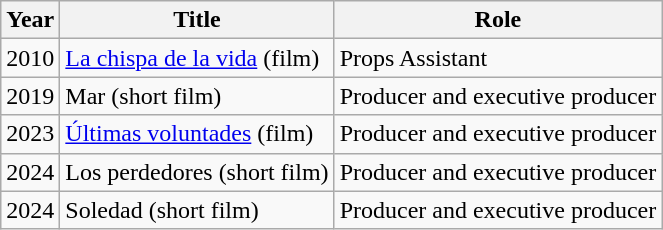<table class="wikitable">
<tr>
<th>Year</th>
<th>Title</th>
<th>Role</th>
</tr>
<tr>
<td>2010</td>
<td><a href='#'>La chispa de la vida</a> (film)</td>
<td>Props Assistant</td>
</tr>
<tr>
<td>2019</td>
<td>Mar (short film)</td>
<td>Producer and executive producer</td>
</tr>
<tr>
<td>2023</td>
<td><a href='#'>Últimas voluntades</a> (film)</td>
<td>Producer and executive producer</td>
</tr>
<tr>
<td>2024</td>
<td>Los perdedores (short film)</td>
<td>Producer and executive producer</td>
</tr>
<tr>
<td>2024</td>
<td>Soledad (short film)</td>
<td>Producer and executive producer</td>
</tr>
</table>
